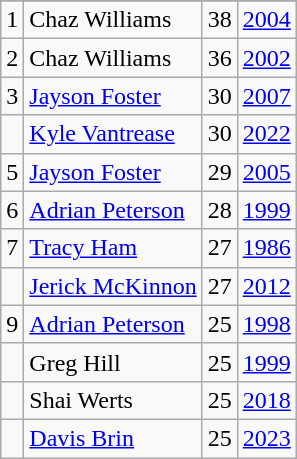<table class="wikitable">
<tr>
</tr>
<tr>
<td>1</td>
<td>Chaz Williams</td>
<td><abbr>38</abbr></td>
<td><a href='#'>2004</a></td>
</tr>
<tr>
<td>2</td>
<td>Chaz Williams</td>
<td><abbr>36</abbr></td>
<td><a href='#'>2002</a></td>
</tr>
<tr>
<td>3</td>
<td><a href='#'>Jayson Foster</a></td>
<td><abbr>30</abbr></td>
<td><a href='#'>2007</a></td>
</tr>
<tr>
<td></td>
<td><a href='#'>Kyle Vantrease</a></td>
<td><abbr>30</abbr></td>
<td><a href='#'>2022</a></td>
</tr>
<tr>
<td>5</td>
<td><a href='#'>Jayson Foster</a></td>
<td><abbr>29</abbr></td>
<td><a href='#'>2005</a></td>
</tr>
<tr>
<td>6</td>
<td><a href='#'>Adrian Peterson</a></td>
<td><abbr>28</abbr></td>
<td><a href='#'>1999</a></td>
</tr>
<tr>
<td>7</td>
<td><a href='#'>Tracy Ham</a></td>
<td><abbr>27</abbr></td>
<td><a href='#'>1986</a></td>
</tr>
<tr>
<td></td>
<td><a href='#'>Jerick McKinnon</a></td>
<td><abbr>27</abbr></td>
<td><a href='#'>2012</a></td>
</tr>
<tr>
<td>9</td>
<td><a href='#'>Adrian Peterson</a></td>
<td><abbr>25</abbr></td>
<td><a href='#'>1998</a></td>
</tr>
<tr>
<td></td>
<td>Greg Hill</td>
<td><abbr>25</abbr></td>
<td><a href='#'>1999</a></td>
</tr>
<tr>
<td></td>
<td>Shai Werts</td>
<td><abbr>25</abbr></td>
<td><a href='#'>2018</a></td>
</tr>
<tr>
<td></td>
<td><a href='#'>Davis Brin</a></td>
<td><abbr>25</abbr></td>
<td><a href='#'>2023</a></td>
</tr>
</table>
